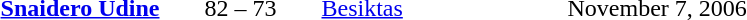<table style="text-align:center">
<tr>
<th width=160></th>
<th width=100></th>
<th width=160></th>
<th width=200></th>
</tr>
<tr>
<td align=right><strong><a href='#'>Snaidero Udine</a></strong> </td>
<td>82 – 73</td>
<td align="left"> <a href='#'>Besiktas</a></td>
<td align=left>November 7, 2006</td>
</tr>
</table>
